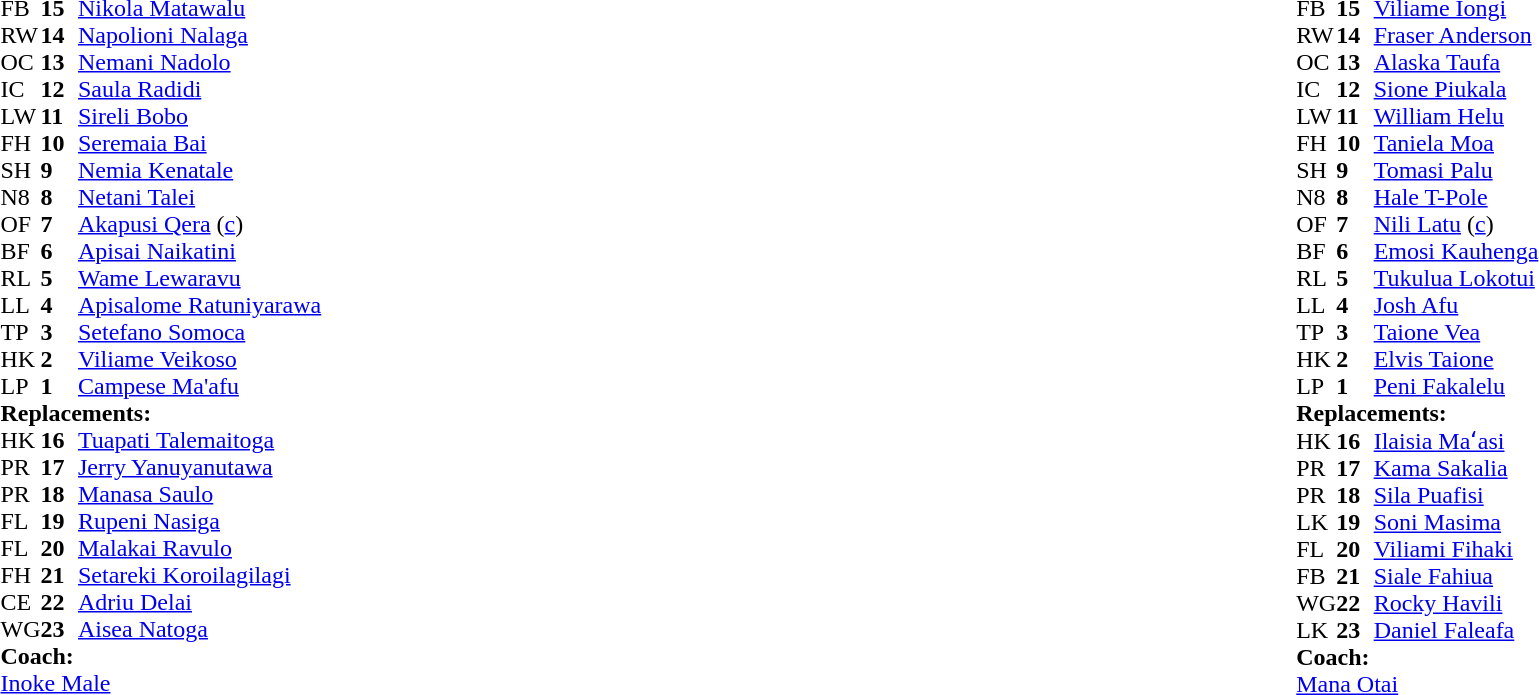<table width="100%">
<tr>
<td valign="top" width="50%"><br><table style="font-size: 100%" cellspacing="0" cellpadding="0">
<tr>
<th width="25"></th>
<th width="25"></th>
</tr>
<tr>
<td>FB</td>
<td><strong>15</strong></td>
<td><a href='#'>Nikola Matawalu</a></td>
</tr>
<tr>
<td>RW</td>
<td><strong>14</strong></td>
<td><a href='#'>Napolioni Nalaga</a></td>
</tr>
<tr>
<td>OC</td>
<td><strong>13</strong></td>
<td><a href='#'>Nemani Nadolo</a></td>
<td></td>
<td></td>
</tr>
<tr>
<td>IC</td>
<td><strong>12</strong></td>
<td><a href='#'>Saula Radidi</a></td>
<td></td>
<td></td>
</tr>
<tr>
<td>LW</td>
<td><strong>11</strong></td>
<td><a href='#'>Sireli Bobo</a></td>
<td></td>
<td></td>
</tr>
<tr>
<td>FH</td>
<td><strong>10</strong></td>
<td><a href='#'>Seremaia Bai</a></td>
</tr>
<tr>
<td>SH</td>
<td><strong>9</strong></td>
<td><a href='#'>Nemia Kenatale</a></td>
</tr>
<tr>
<td>N8</td>
<td><strong>8</strong></td>
<td><a href='#'>Netani Talei</a></td>
<td></td>
<td></td>
</tr>
<tr>
<td>OF</td>
<td><strong>7</strong></td>
<td><a href='#'>Akapusi Qera</a> (<a href='#'>c</a>)</td>
</tr>
<tr>
<td>BF</td>
<td><strong>6</strong></td>
<td><a href='#'>Apisai Naikatini</a></td>
<td></td>
<td></td>
</tr>
<tr>
<td>RL</td>
<td><strong>5</strong></td>
<td><a href='#'>Wame Lewaravu</a></td>
</tr>
<tr>
<td>LL</td>
<td><strong>4</strong></td>
<td><a href='#'>Apisalome Ratuniyarawa</a></td>
</tr>
<tr>
<td>TP</td>
<td><strong>3</strong></td>
<td><a href='#'>Setefano Somoca</a></td>
<td></td>
<td></td>
</tr>
<tr>
<td>HK</td>
<td><strong>2</strong></td>
<td><a href='#'>Viliame Veikoso</a></td>
<td></td>
<td></td>
</tr>
<tr>
<td>LP</td>
<td><strong>1</strong></td>
<td><a href='#'>Campese Ma'afu</a></td>
<td></td>
<td></td>
</tr>
<tr>
<td colspan=3><strong>Replacements:</strong></td>
</tr>
<tr>
<td>HK</td>
<td><strong>16</strong></td>
<td><a href='#'>Tuapati Talemaitoga</a></td>
<td></td>
<td></td>
</tr>
<tr>
<td>PR</td>
<td><strong>17</strong></td>
<td><a href='#'>Jerry Yanuyanutawa</a></td>
<td></td>
<td></td>
</tr>
<tr>
<td>PR</td>
<td><strong>18</strong></td>
<td><a href='#'>Manasa Saulo</a></td>
<td></td>
<td></td>
</tr>
<tr>
<td>FL</td>
<td><strong>19</strong></td>
<td><a href='#'>Rupeni Nasiga</a></td>
<td></td>
<td></td>
</tr>
<tr>
<td>FL</td>
<td><strong>20</strong></td>
<td><a href='#'>Malakai Ravulo</a></td>
<td></td>
<td></td>
</tr>
<tr>
<td>FH</td>
<td><strong>21</strong></td>
<td><a href='#'>Setareki Koroilagilagi</a></td>
<td></td>
<td></td>
</tr>
<tr>
<td>CE</td>
<td><strong>22</strong></td>
<td><a href='#'>Adriu Delai</a></td>
<td></td>
<td></td>
</tr>
<tr>
<td>WG</td>
<td><strong>23</strong></td>
<td><a href='#'>Aisea Natoga</a></td>
<td></td>
<td></td>
</tr>
<tr>
<td colspan=3><strong>Coach:</strong></td>
</tr>
<tr>
<td colspan="4"> <a href='#'>Inoke Male</a></td>
</tr>
</table>
</td>
<td valign="top" width="50%"><br><table style="font-size: 100%" cellspacing="0" cellpadding="0" align="center">
<tr>
<th width="25"></th>
<th width="25"></th>
</tr>
<tr>
<td>FB</td>
<td><strong>15</strong></td>
<td><a href='#'>Viliame Iongi</a></td>
<td></td>
<td></td>
</tr>
<tr>
<td>RW</td>
<td><strong>14</strong></td>
<td><a href='#'>Fraser Anderson</a></td>
</tr>
<tr>
<td>OC</td>
<td><strong>13</strong></td>
<td><a href='#'>Alaska Taufa</a></td>
</tr>
<tr>
<td>IC</td>
<td><strong>12</strong></td>
<td><a href='#'>Sione Piukala</a></td>
</tr>
<tr>
<td>LW</td>
<td><strong>11</strong></td>
<td><a href='#'>William Helu</a></td>
<td></td>
<td></td>
</tr>
<tr>
<td>FH</td>
<td><strong>10</strong></td>
<td><a href='#'>Taniela Moa</a></td>
</tr>
<tr>
<td>SH</td>
<td><strong>9</strong></td>
<td><a href='#'>Tomasi Palu</a></td>
</tr>
<tr>
<td>N8</td>
<td><strong>8</strong></td>
<td><a href='#'>Hale T-Pole</a></td>
</tr>
<tr>
<td>OF</td>
<td><strong>7</strong></td>
<td><a href='#'>Nili Latu</a> (<a href='#'>c</a>)</td>
</tr>
<tr>
<td>BF</td>
<td><strong>6</strong></td>
<td><a href='#'>Emosi Kauhenga</a></td>
<td></td>
<td></td>
</tr>
<tr>
<td>RL</td>
<td><strong>5</strong></td>
<td><a href='#'>Tukulua Lokotui</a></td>
<td></td>
<td></td>
</tr>
<tr>
<td>LL</td>
<td><strong>4</strong></td>
<td><a href='#'>Josh Afu</a></td>
<td></td>
<td></td>
</tr>
<tr>
<td>TP</td>
<td><strong>3</strong></td>
<td><a href='#'>Taione Vea</a></td>
<td></td>
<td></td>
</tr>
<tr>
<td>HK</td>
<td><strong>2</strong></td>
<td><a href='#'>Elvis Taione</a></td>
<td></td>
<td></td>
</tr>
<tr>
<td>LP</td>
<td><strong>1</strong></td>
<td><a href='#'>Peni Fakalelu</a></td>
<td></td>
<td></td>
</tr>
<tr>
<td colspan=3><strong>Replacements:</strong></td>
</tr>
<tr>
<td>HK</td>
<td><strong>16</strong></td>
<td><a href='#'>Ilaisia Maʻasi</a></td>
<td></td>
<td></td>
</tr>
<tr>
<td>PR</td>
<td><strong>17</strong></td>
<td><a href='#'>Kama Sakalia</a></td>
<td></td>
<td></td>
</tr>
<tr>
<td>PR</td>
<td><strong>18</strong></td>
<td><a href='#'>Sila Puafisi</a></td>
<td></td>
<td></td>
</tr>
<tr>
<td>LK</td>
<td><strong>19</strong></td>
<td><a href='#'>Soni Masima</a></td>
<td></td>
<td></td>
</tr>
<tr>
<td>FL</td>
<td><strong>20</strong></td>
<td><a href='#'>Viliami Fihaki</a></td>
<td></td>
<td></td>
</tr>
<tr>
<td>FB</td>
<td><strong>21</strong></td>
<td><a href='#'>Siale Fahiua</a></td>
<td></td>
<td></td>
</tr>
<tr>
<td>WG</td>
<td><strong>22</strong></td>
<td><a href='#'>Rocky Havili</a></td>
<td></td>
<td></td>
</tr>
<tr>
<td>LK</td>
<td><strong>23</strong></td>
<td><a href='#'>Daniel Faleafa</a></td>
<td></td>
<td></td>
</tr>
<tr>
<td colspan=3><strong>Coach:</strong></td>
</tr>
<tr>
<td colspan="4"> <a href='#'>Mana Otai</a></td>
</tr>
</table>
</td>
</tr>
</table>
